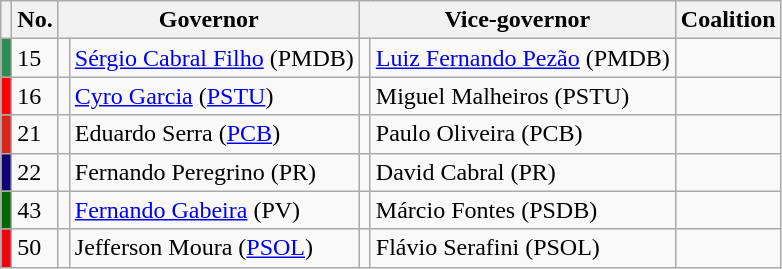<table class="wikitable">
<tr>
<th></th>
<th>No.</th>
<th colspan="2">Governor</th>
<th colspan="2">Vice-governor</th>
<th>Coalition</th>
</tr>
<tr>
<td style="background:#2E8B57;"></td>
<td>15</td>
<td></td>
<td><a href='#'>Sérgio Cabral Filho</a> (PMDB)</td>
<td></td>
<td><a href='#'>Luiz Fernando Pezão</a> (PMDB)</td>
<td></td>
</tr>
<tr>
<td style="background:#FF0000;"></td>
<td>16</td>
<td></td>
<td><a href='#'>Cyro Garcia</a> (<a href='#'>PSTU</a>)</td>
<td></td>
<td>Miguel Malheiros (PSTU)</td>
<td></td>
</tr>
<tr>
<td style="background:#DA251C;"></td>
<td>21</td>
<td></td>
<td>Eduardo Serra (<a href='#'>PCB</a>)</td>
<td></td>
<td>Paulo Oliveira (PCB)</td>
<td></td>
</tr>
<tr>
<td style="background:#0F0073;"></td>
<td>22</td>
<td></td>
<td>Fernando Peregrino (PR)</td>
<td></td>
<td>David Cabral (PR)</td>
<td></td>
</tr>
<tr>
<td style="background:#006600;"></td>
<td>43</td>
<td></td>
<td><a href='#'>Fernando Gabeira</a> (PV)</td>
<td></td>
<td>Márcio Fontes (PSDB)</td>
<td></td>
</tr>
<tr>
<td style="background:#ED040E;"></td>
<td>50</td>
<td></td>
<td>Jefferson Moura (<a href='#'>PSOL</a>)</td>
<td></td>
<td>Flávio Serafini (PSOL)</td>
<td></td>
</tr>
</table>
